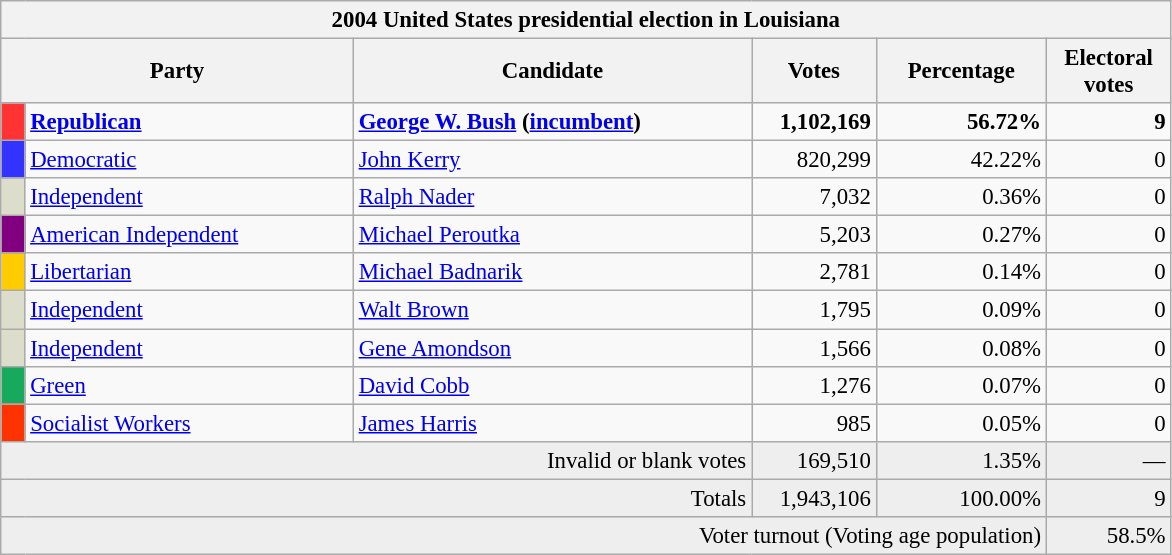<table class="wikitable" style="font-size: 95%;">
<tr>
<th colspan="6">2004 United States presidential election in Louisiana</th>
</tr>
<tr>
<th colspan="2" style="width: 15em">Party</th>
<th style="width: 17em">Candidate</th>
<th style="width: 5em">Votes</th>
<th style="width: 7em">Percentage</th>
<th style="width: 5em">Electoral votes</th>
</tr>
<tr>
<th style="background:#f33; width:3px;"></th>
<td style="width: 130px"><strong><a href='#'>Republican</a></strong></td>
<td><strong><a href='#'>George W. Bush</a> (<a href='#'>incumbent</a>)</strong></td>
<td style="text-align:right;"><strong>1,102,169</strong></td>
<td style="text-align:right;"><strong>56.72%</strong></td>
<td style="text-align:right;"><strong>9</strong></td>
</tr>
<tr>
<th style="background:#33f; width:3px;"></th>
<td style="width: 130px"><a href='#'>Democratic</a></td>
<td><a href='#'>John Kerry</a></td>
<td style="text-align:right;">820,299</td>
<td style="text-align:right;">42.22%</td>
<td style="text-align:right;">0</td>
</tr>
<tr>
<th style="background:#DDDDCC; width:3px;"></th>
<td style="width: 130px"><a href='#'>Independent</a></td>
<td><a href='#'>Ralph Nader</a></td>
<td style="text-align:right;">7,032</td>
<td style="text-align:right;">0.36%</td>
<td style="text-align:right;">0</td>
</tr>
<tr>
<th style="background:#800080; width:3px;"></th>
<td style="width: 130px"><a href='#'>American Independent</a></td>
<td><a href='#'>Michael Peroutka</a></td>
<td style="text-align:right;">5,203</td>
<td style="text-align:right;">0.27%</td>
<td style="text-align:right;">0</td>
</tr>
<tr>
<th style="background:#fc0; width:3px;"></th>
<td style="width: 130px"><a href='#'>Libertarian</a></td>
<td><a href='#'>Michael Badnarik</a></td>
<td style="text-align:right;">2,781</td>
<td style="text-align:right;">0.14%</td>
<td style="text-align:right;">0</td>
</tr>
<tr>
<th style="background:#DDDDCC; width:3px;"></th>
<td style="width: 130px"><a href='#'>Independent</a></td>
<td><a href='#'>Walt Brown</a></td>
<td style="text-align:right;">1,795</td>
<td style="text-align:right;">0.09%</td>
<td style="text-align:right;">0</td>
</tr>
<tr>
<th style="background:#DDDDCC; width:3px;"></th>
<td style="width: 130px"><a href='#'>Independent</a></td>
<td><a href='#'>Gene Amondson</a></td>
<td style="text-align:right;">1,566</td>
<td style="text-align:right;">0.08%</td>
<td style="text-align:right;">0</td>
</tr>
<tr>
<th style="background:#17aa5c; width:3px;"></th>
<td style="width: 130px"><a href='#'>Green</a></td>
<td><a href='#'>David Cobb</a></td>
<td style="text-align:right;">1,276</td>
<td style="text-align:right;">0.07%</td>
<td style="text-align:right;">0</td>
</tr>
<tr>
<th style="background:#FF3300; width:3px;"></th>
<td style="width: 130px"><a href='#'>Socialist Workers</a></td>
<td><a href='#'> James Harris</a></td>
<td style="text-align:right;">985</td>
<td style="text-align:right;">0.05%</td>
<td style="text-align:right;">0</td>
</tr>
<tr style="background:#eee; text-align:right;">
<td colspan="3">Invalid or blank votes</td>
<td>169,510</td>
<td>1.35%</td>
<td>—</td>
</tr>
<tr style="background:#eee; text-align:right;">
<td colspan="3">Totals</td>
<td>1,943,106</td>
<td>100.00%</td>
<td>9</td>
</tr>
<tr style="background:#eee; text-align:right;">
<td colspan="5">Voter turnout (Voting age population)</td>
<td>58.5%</td>
</tr>
</table>
